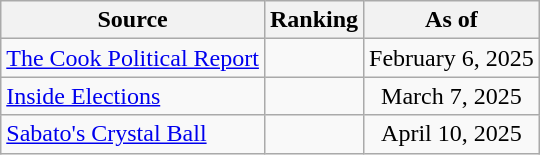<table class="wikitable" style="text-align:center">
<tr>
<th>Source</th>
<th>Ranking</th>
<th>As of</th>
</tr>
<tr>
<td align=left><a href='#'>The Cook Political Report</a></td>
<td></td>
<td>February 6, 2025</td>
</tr>
<tr>
<td align=left><a href='#'>Inside Elections</a></td>
<td></td>
<td>March 7, 2025</td>
</tr>
<tr>
<td align=left><a href='#'>Sabato's Crystal Ball</a></td>
<td></td>
<td>April 10, 2025</td>
</tr>
</table>
